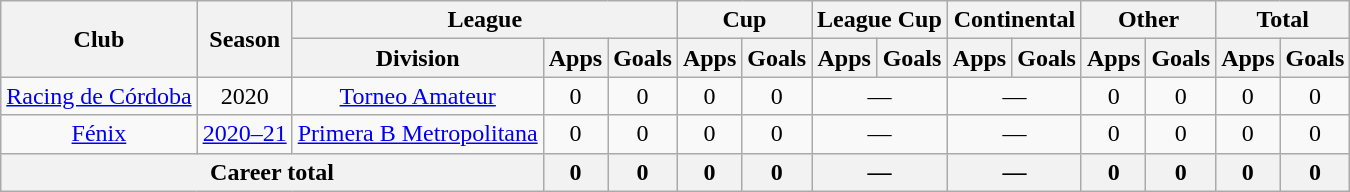<table class="wikitable" style="text-align:center">
<tr>
<th rowspan="2">Club</th>
<th rowspan="2">Season</th>
<th colspan="3">League</th>
<th colspan="2">Cup</th>
<th colspan="2">League Cup</th>
<th colspan="2">Continental</th>
<th colspan="2">Other</th>
<th colspan="2">Total</th>
</tr>
<tr>
<th>Division</th>
<th>Apps</th>
<th>Goals</th>
<th>Apps</th>
<th>Goals</th>
<th>Apps</th>
<th>Goals</th>
<th>Apps</th>
<th>Goals</th>
<th>Apps</th>
<th>Goals</th>
<th>Apps</th>
<th>Goals</th>
</tr>
<tr>
<td rowspan="1"><a href='#'>Racing de Córdoba</a></td>
<td>2020</td>
<td rowspan="1"><a href='#'>Torneo Amateur</a></td>
<td>0</td>
<td>0</td>
<td>0</td>
<td>0</td>
<td colspan="2">—</td>
<td colspan="2">—</td>
<td>0</td>
<td>0</td>
<td>0</td>
<td>0</td>
</tr>
<tr>
<td rowspan="1"><a href='#'>Fénix</a></td>
<td><a href='#'>2020–21</a></td>
<td rowspan="1"><a href='#'>Primera B Metropolitana</a></td>
<td>0</td>
<td>0</td>
<td>0</td>
<td>0</td>
<td colspan="2">—</td>
<td colspan="2">—</td>
<td>0</td>
<td>0</td>
<td>0</td>
<td>0</td>
</tr>
<tr>
<th colspan="3">Career total</th>
<th>0</th>
<th>0</th>
<th>0</th>
<th>0</th>
<th colspan="2">—</th>
<th colspan="2">—</th>
<th>0</th>
<th>0</th>
<th>0</th>
<th>0</th>
</tr>
</table>
